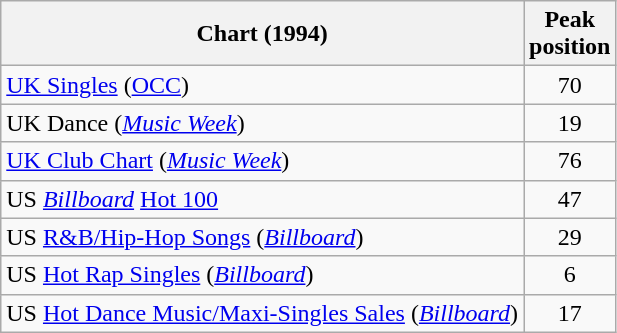<table class="wikitable">
<tr>
<th align="left">Chart (1994)</th>
<th align="left">Peak<br>position</th>
</tr>
<tr>
<td align="left"><a href='#'>UK Singles</a> (<a href='#'>OCC</a>)</td>
<td align="center">70</td>
</tr>
<tr>
<td align="left">UK Dance (<em><a href='#'>Music Week</a></em>)</td>
<td align="center">19</td>
</tr>
<tr>
<td align="left"><a href='#'>UK Club Chart</a> (<em><a href='#'>Music Week</a></em>)</td>
<td align="center">76</td>
</tr>
<tr>
<td align="left">US <em><a href='#'>Billboard</a></em> <a href='#'>Hot 100</a></td>
<td align="center">47</td>
</tr>
<tr>
<td align="left">US <a href='#'>R&B/Hip-Hop Songs</a> (<em><a href='#'>Billboard</a></em>)</td>
<td align="center">29</td>
</tr>
<tr>
<td align="left">US <a href='#'>Hot Rap Singles</a> (<em><a href='#'>Billboard</a></em>)</td>
<td align="center">6</td>
</tr>
<tr>
<td align="left">US <a href='#'>Hot Dance Music/Maxi-Singles Sales</a> (<em><a href='#'>Billboard</a></em>)</td>
<td align="center">17</td>
</tr>
</table>
